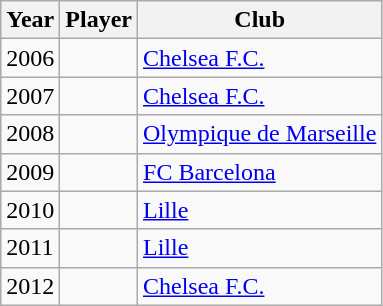<table class="wikitable sortable">
<tr>
<th>Year</th>
<th>Player</th>
<th>Club</th>
</tr>
<tr>
<td>2006</td>
<td></td>
<td> <a href='#'>Chelsea F.C.</a></td>
</tr>
<tr>
<td>2007</td>
<td></td>
<td> <a href='#'>Chelsea F.C.</a></td>
</tr>
<tr>
<td>2008</td>
<td></td>
<td><a href='#'>Olympique de Marseille</a></td>
</tr>
<tr>
<td>2009</td>
<td></td>
<td><a href='#'>FC Barcelona</a></td>
</tr>
<tr>
<td>2010</td>
<td></td>
<td><a href='#'>Lille</a></td>
</tr>
<tr>
<td>2011</td>
<td></td>
<td><a href='#'>Lille</a></td>
</tr>
<tr>
<td>2012</td>
<td></td>
<td><a href='#'>Chelsea F.C.</a></td>
</tr>
</table>
